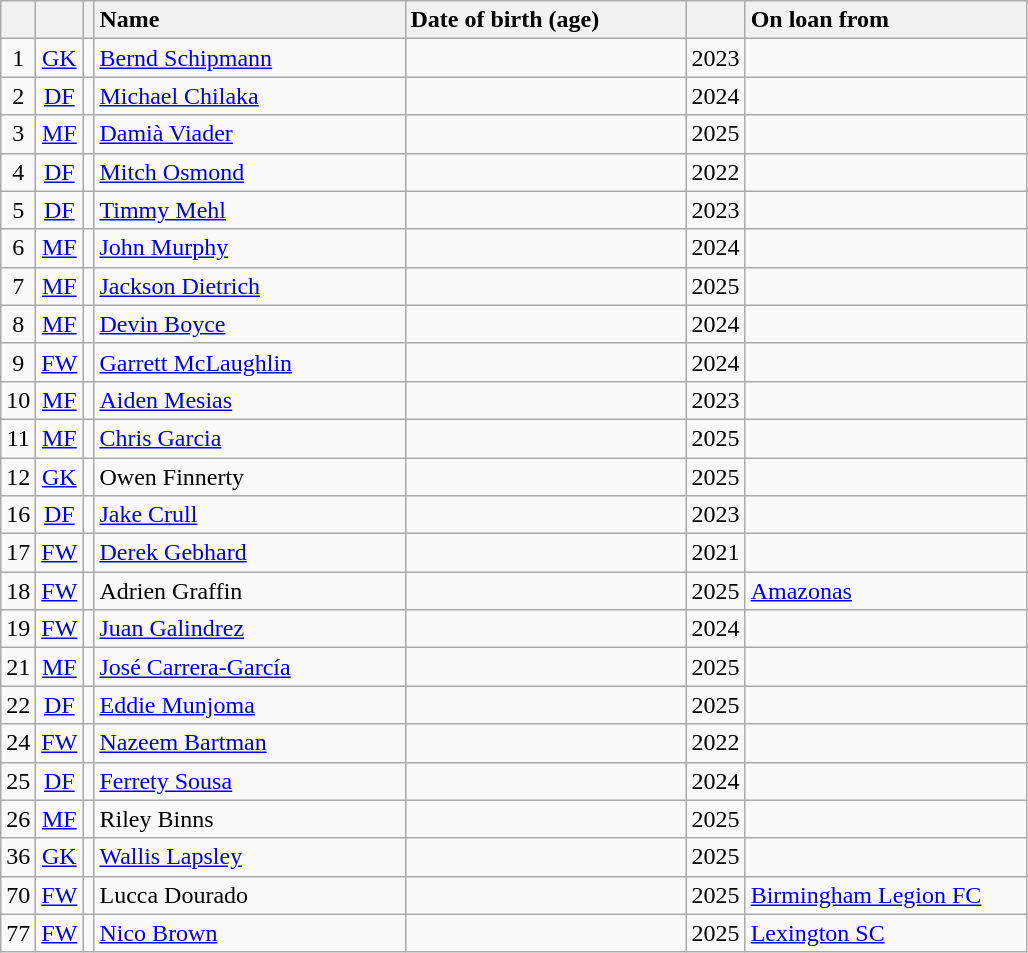<table class="wikitable sortable" style="text-align:center;">
<tr>
<th></th>
<th></th>
<th></th>
<th style="text-align:left; width:200px;">Name</th>
<th style="text-align:left; width:180px;">Date of birth (age)</th>
<th></th>
<th style="text-align:left; width:180px;">On loan from</th>
</tr>
<tr>
<td>1</td>
<td><a href='#'>GK</a></td>
<td></td>
<td data-sort-value="Schipmann, Bernd" style="text-align:left;"><a href='#'>Bernd Schipmann</a></td>
<td style="text-align:left;"></td>
<td>2023</td>
<td style="text-align:left;"></td>
</tr>
<tr>
<td>2</td>
<td><a href='#'>DF</a></td>
<td></td>
<td data-sort-value="Chilaka, Michael" style="text-align:left;"><a href='#'>Michael Chilaka</a></td>
<td style="text-align:left;"></td>
<td>2024</td>
<td style="text-align:left;"></td>
</tr>
<tr>
<td>3</td>
<td><a href='#'>MF</a></td>
<td></td>
<td data-sort-value="Viader, Damià" style="text-align:left;"><a href='#'>Damià Viader</a></td>
<td style="text-align:left;"></td>
<td>2025</td>
<td style="text-align:left;"></td>
</tr>
<tr>
<td>4</td>
<td><a href='#'>DF</a></td>
<td></td>
<td data-sort-value="Osmond, Mitch" style="text-align:left;"><a href='#'>Mitch Osmond</a></td>
<td style="text-align:left;"></td>
<td>2022</td>
<td style="text-align:left;"></td>
</tr>
<tr>
<td>5</td>
<td><a href='#'>DF</a></td>
<td></td>
<td data-sort-value="Mehl, Timmy" style="text-align:left;"><a href='#'>Timmy Mehl</a></td>
<td style="text-align:left;"></td>
<td>2023</td>
<td style="text-align:left;"></td>
</tr>
<tr>
<td>6</td>
<td><a href='#'>MF</a></td>
<td></td>
<td data-sort-value="Murphy, John" style="text-align:left;"><a href='#'>John Murphy</a></td>
<td style="text-align:left;"></td>
<td>2024</td>
<td style="text-align:left;"></td>
</tr>
<tr>
<td>7</td>
<td><a href='#'>MF</a></td>
<td></td>
<td data-sort-value="Dietrich, Jackson" style="text-align:left;"><a href='#'>Jackson Dietrich</a></td>
<td style="text-align:left;"></td>
<td>2025</td>
<td style="text-align:left;"></td>
</tr>
<tr>
<td>8</td>
<td><a href='#'>MF</a></td>
<td></td>
<td data-sort-value="Boyce, Devin" style="text-align:left;"><a href='#'>Devin Boyce</a></td>
<td style="text-align:left;"></td>
<td>2024</td>
<td style="text-align:left;"></td>
</tr>
<tr>
<td>9</td>
<td><a href='#'>FW</a></td>
<td></td>
<td data-sort-value="McLaughlin, Garrett" style="text-align:left;"><a href='#'>Garrett McLaughlin</a></td>
<td style="text-align:left;"></td>
<td>2024</td>
<td style="text-align:left;"></td>
</tr>
<tr>
<td>10</td>
<td><a href='#'>MF</a></td>
<td></td>
<td data-sort-value="Mesias, Aiden" style="text-align:left;"><a href='#'>Aiden Mesias</a></td>
<td style="text-align:left;"></td>
<td>2023</td>
<td style="text-align:left;"></td>
</tr>
<tr>
<td>11</td>
<td><a href='#'>MF</a></td>
<td></td>
<td data-sort-value="Garcia, Chris" style="text-align:left;"><a href='#'>Chris Garcia</a></td>
<td style="text-align:left;"></td>
<td>2025</td>
<td style="text-align:left;"></td>
</tr>
<tr>
<td>12</td>
<td><a href='#'>GK</a></td>
<td></td>
<td data-sort-value="Finnerty, Owen" style="text-align:left;">Owen Finnerty</td>
<td style="text-align:left;"></td>
<td>2025</td>
<td style="text-align:left;"></td>
</tr>
<tr>
<td>16</td>
<td><a href='#'>DF</a></td>
<td></td>
<td data-sort-value="Crull, Jake" style="text-align:left;"><a href='#'>Jake Crull</a></td>
<td style="text-align:left;"></td>
<td>2023</td>
<td style="text-align:left;"></td>
</tr>
<tr>
<td>17</td>
<td><a href='#'>FW</a></td>
<td></td>
<td data-sort-value="Gebhard, Derek" style="text-align:left;"><a href='#'>Derek Gebhard</a></td>
<td style="text-align:left;"></td>
<td>2021</td>
<td style="text-align:left;"></td>
</tr>
<tr>
<td>18</td>
<td><a href='#'>FW</a></td>
<td></td>
<td data-sort-value="Graffin, Adrien" style="text-align:left;">Adrien Graffin</td>
<td style="text-align:left;"></td>
<td>2025</td>
<td style="text-align:left;"> <a href='#'>Amazonas</a></td>
</tr>
<tr>
<td>19</td>
<td><a href='#'>FW</a></td>
<td></td>
<td data-sort-value="Galindrez, Juan" style="text-align:left;"><a href='#'>Juan Galindrez</a></td>
<td style="text-align:left;"></td>
<td>2024</td>
<td style="text-align:left;"></td>
</tr>
<tr>
<td>21</td>
<td><a href='#'>MF</a></td>
<td></td>
<td data-sort-value="Carrera-García, José" style="text-align:left;"><a href='#'>José Carrera-García</a></td>
<td style="text-align:left;"></td>
<td>2025</td>
<td style="text-align:left;"></td>
</tr>
<tr>
<td>22</td>
<td><a href='#'>DF</a></td>
<td></td>
<td data-sort-value="Munjoma, Eddie" style="text-align:left;"><a href='#'>Eddie Munjoma</a></td>
<td style="text-align:left;"></td>
<td>2025</td>
<td style="text-align:left;"></td>
</tr>
<tr>
<td>24</td>
<td><a href='#'>FW</a></td>
<td></td>
<td data-sort-value="Bartman, Nazeem" style="text-align:left;"><a href='#'>Nazeem Bartman</a></td>
<td style="text-align:left;"></td>
<td>2022</td>
<td style="text-align:left;"></td>
</tr>
<tr>
<td>25</td>
<td><a href='#'>DF</a></td>
<td></td>
<td data-sort-value="Sousa, Ferrety" style="text-align:left;"><a href='#'>Ferrety Sousa</a></td>
<td style="text-align:left;"></td>
<td>2024</td>
<td style="text-align:left;"></td>
</tr>
<tr>
<td>26</td>
<td><a href='#'>MF</a></td>
<td></td>
<td data-sort-value="Binns, Riley" style="text-align:left;">Riley Binns</td>
<td style="text-align:left;"></td>
<td>2025</td>
<td style="text-align:left;"></td>
</tr>
<tr>
<td>36</td>
<td><a href='#'>GK</a></td>
<td></td>
<td data-sort-value="Lapsley, Wallis" style="text-align:left;"><a href='#'>Wallis Lapsley</a></td>
<td style="text-align:left;"></td>
<td>2025</td>
<td style="text-align:left;"></td>
</tr>
<tr>
<td>70</td>
<td><a href='#'>FW</a></td>
<td></td>
<td data-sort-value="Dourado, Lucca" style="text-align:left;">Lucca Dourado</td>
<td style="text-align:left;"></td>
<td>2025</td>
<td style="text-align:left;"><a href='#'>Birmingham Legion FC</a></td>
</tr>
<tr>
<td>77</td>
<td><a href='#'>FW</a></td>
<td></td>
<td data-sort-value="Brown, Nico" style="text-align:left;"><a href='#'>Nico Brown</a></td>
<td style="text-align:left;"></td>
<td>2025</td>
<td style="text-align:left;"><a href='#'>Lexington SC</a></td>
</tr>
</table>
